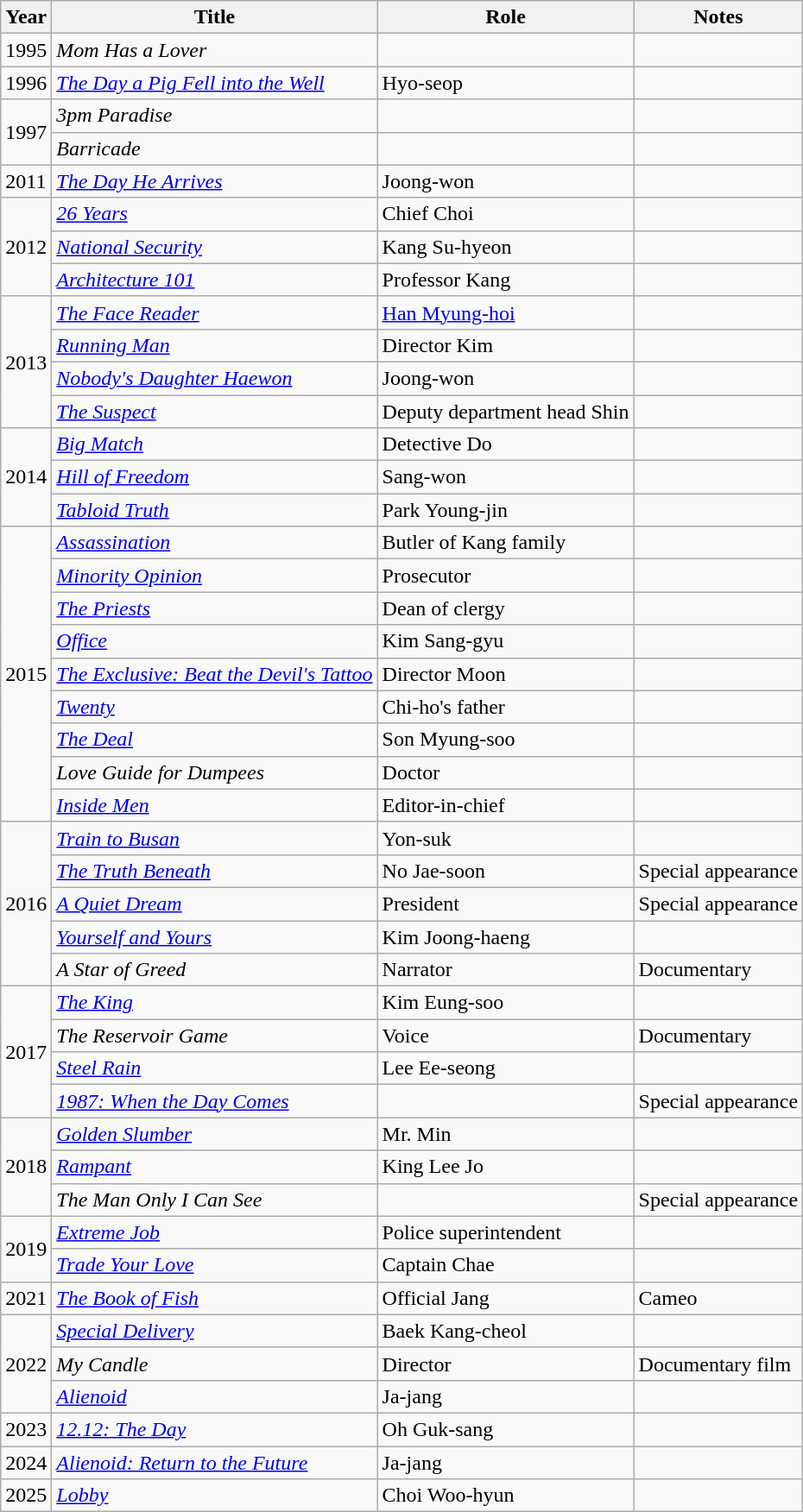<table class="wikitable sortable">
<tr>
<th>Year</th>
<th>Title</th>
<th>Role</th>
<th class"unsortable">Notes</th>
</tr>
<tr>
<td>1995</td>
<td><em>Mom Has a Lover</em></td>
<td></td>
<td></td>
</tr>
<tr>
<td>1996</td>
<td><em><a href='#'>The Day a Pig Fell into the Well</a></em></td>
<td>Hyo-seop</td>
<td></td>
</tr>
<tr>
<td rowspan=2>1997</td>
<td><em>3pm Paradise</em></td>
<td></td>
<td></td>
</tr>
<tr>
<td><em>Barricade</em></td>
<td></td>
<td></td>
</tr>
<tr>
<td>2011</td>
<td><em><a href='#'>The Day He Arrives</a></em></td>
<td>Joong-won</td>
<td></td>
</tr>
<tr>
<td rowspan=3>2012</td>
<td><em><a href='#'>26 Years</a></em></td>
<td>Chief Choi</td>
<td></td>
</tr>
<tr>
<td><em><a href='#'>National Security</a></em></td>
<td>Kang Su-hyeon</td>
<td></td>
</tr>
<tr>
<td><em><a href='#'>Architecture 101</a></em></td>
<td>Professor Kang</td>
<td></td>
</tr>
<tr>
<td rowspan=4>2013</td>
<td><em><a href='#'>The Face Reader</a></em></td>
<td><a href='#'>Han Myung-hoi</a></td>
<td></td>
</tr>
<tr>
<td><em><a href='#'>Running Man</a></em></td>
<td>Director Kim</td>
<td></td>
</tr>
<tr>
<td><em><a href='#'>Nobody's Daughter Haewon</a></em></td>
<td>Joong-won</td>
<td></td>
</tr>
<tr>
<td><em><a href='#'>The Suspect</a></em></td>
<td>Deputy department head Shin</td>
<td></td>
</tr>
<tr>
<td rowspan=3>2014</td>
<td><em><a href='#'>Big Match</a></em></td>
<td>Detective Do</td>
<td></td>
</tr>
<tr>
<td><em><a href='#'>Hill of Freedom</a></em></td>
<td>Sang-won</td>
<td></td>
</tr>
<tr>
<td><em><a href='#'>Tabloid Truth</a></em></td>
<td>Park Young-jin</td>
<td></td>
</tr>
<tr>
<td rowspan=9>2015</td>
<td><em><a href='#'>Assassination</a></em></td>
<td>Butler of Kang family</td>
<td></td>
</tr>
<tr>
<td><em><a href='#'>Minority Opinion</a></em></td>
<td>Prosecutor</td>
<td></td>
</tr>
<tr>
<td><em><a href='#'>The Priests</a></em></td>
<td>Dean of clergy</td>
<td></td>
</tr>
<tr>
<td><em><a href='#'>Office</a></em></td>
<td>Kim Sang-gyu</td>
<td></td>
</tr>
<tr>
<td><em><a href='#'>The Exclusive: Beat the Devil's Tattoo</a></em></td>
<td>Director Moon</td>
<td></td>
</tr>
<tr>
<td><em><a href='#'>Twenty</a></em></td>
<td>Chi-ho's father</td>
<td></td>
</tr>
<tr>
<td><em><a href='#'>The Deal</a></em></td>
<td>Son Myung-soo</td>
<td></td>
</tr>
<tr>
<td><em>Love Guide for Dumpees</em></td>
<td>Doctor</td>
<td></td>
</tr>
<tr>
<td><em><a href='#'>Inside Men</a></em></td>
<td>Editor-in-chief</td>
<td></td>
</tr>
<tr>
<td rowspan=5>2016</td>
<td><em><a href='#'>Train to Busan</a></em></td>
<td>Yon-suk</td>
<td></td>
</tr>
<tr>
<td><em><a href='#'>The Truth Beneath</a></em></td>
<td>No Jae-soon</td>
<td>Special appearance</td>
</tr>
<tr>
<td><em><a href='#'>A Quiet Dream</a></em></td>
<td>President</td>
<td>Special appearance</td>
</tr>
<tr>
<td><em><a href='#'>Yourself and Yours</a></em></td>
<td>Kim Joong-haeng</td>
<td></td>
</tr>
<tr>
<td><em>A Star of Greed</em></td>
<td>Narrator</td>
<td>Documentary</td>
</tr>
<tr>
<td rowspan=4>2017</td>
<td><em><a href='#'>The King</a></em></td>
<td>Kim Eung-soo</td>
<td></td>
</tr>
<tr>
<td><em>The Reservoir Game</em></td>
<td>Voice</td>
<td>Documentary</td>
</tr>
<tr>
<td><em><a href='#'>Steel Rain</a></em></td>
<td>Lee Ee-seong</td>
<td></td>
</tr>
<tr>
<td><em><a href='#'>1987: When the Day Comes</a></em></td>
<td></td>
<td>Special appearance</td>
</tr>
<tr>
<td rowspan=3>2018</td>
<td><em><a href='#'>Golden Slumber</a></em></td>
<td>Mr. Min</td>
<td></td>
</tr>
<tr>
<td><em><a href='#'>Rampant</a></em></td>
<td>King Lee Jo</td>
<td></td>
</tr>
<tr>
<td><em>The Man Only I Can See</em></td>
<td></td>
<td>Special appearance</td>
</tr>
<tr>
<td rowspan=2>2019</td>
<td><em><a href='#'>Extreme Job</a></em></td>
<td>Police superintendent</td>
<td></td>
</tr>
<tr>
<td><em><a href='#'>Trade Your Love</a></em></td>
<td>Captain Chae</td>
<td></td>
</tr>
<tr>
<td>2021</td>
<td><em><a href='#'>The Book of Fish</a></em></td>
<td>Official Jang</td>
<td>Cameo</td>
</tr>
<tr>
<td rowspan=3>2022</td>
<td><em><a href='#'>Special Delivery</a></em></td>
<td>Baek Kang-cheol</td>
<td></td>
</tr>
<tr>
<td><em>My Candle</em></td>
<td>Director</td>
<td>Documentary film</td>
</tr>
<tr>
<td><em><a href='#'>Alienoid</a></em></td>
<td>Ja-jang</td>
<td></td>
</tr>
<tr>
<td>2023</td>
<td><em><a href='#'>12.12: The Day</a></em></td>
<td>Oh Guk-sang</td>
<td></td>
</tr>
<tr>
<td>2024</td>
<td><em><a href='#'>Alienoid: Return to the Future</a></em></td>
<td>Ja-jang</td>
<td></td>
</tr>
<tr>
<td>2025</td>
<td><em><a href='#'>Lobby</a></em></td>
<td>Choi Woo-hyun</td>
<td></td>
</tr>
</table>
